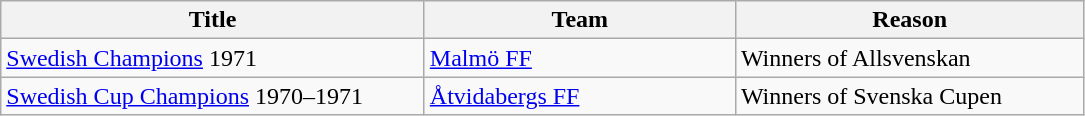<table class="wikitable" style="text-align: left;">
<tr>
<th style="width: 275px;">Title</th>
<th style="width: 200px;">Team</th>
<th style="width: 225px;">Reason</th>
</tr>
<tr>
<td><a href='#'>Swedish Champions</a> 1971</td>
<td><a href='#'>Malmö FF</a></td>
<td>Winners of Allsvenskan</td>
</tr>
<tr>
<td><a href='#'>Swedish Cup Champions</a> 1970–1971</td>
<td><a href='#'>Åtvidabergs FF</a></td>
<td>Winners of Svenska Cupen</td>
</tr>
</table>
